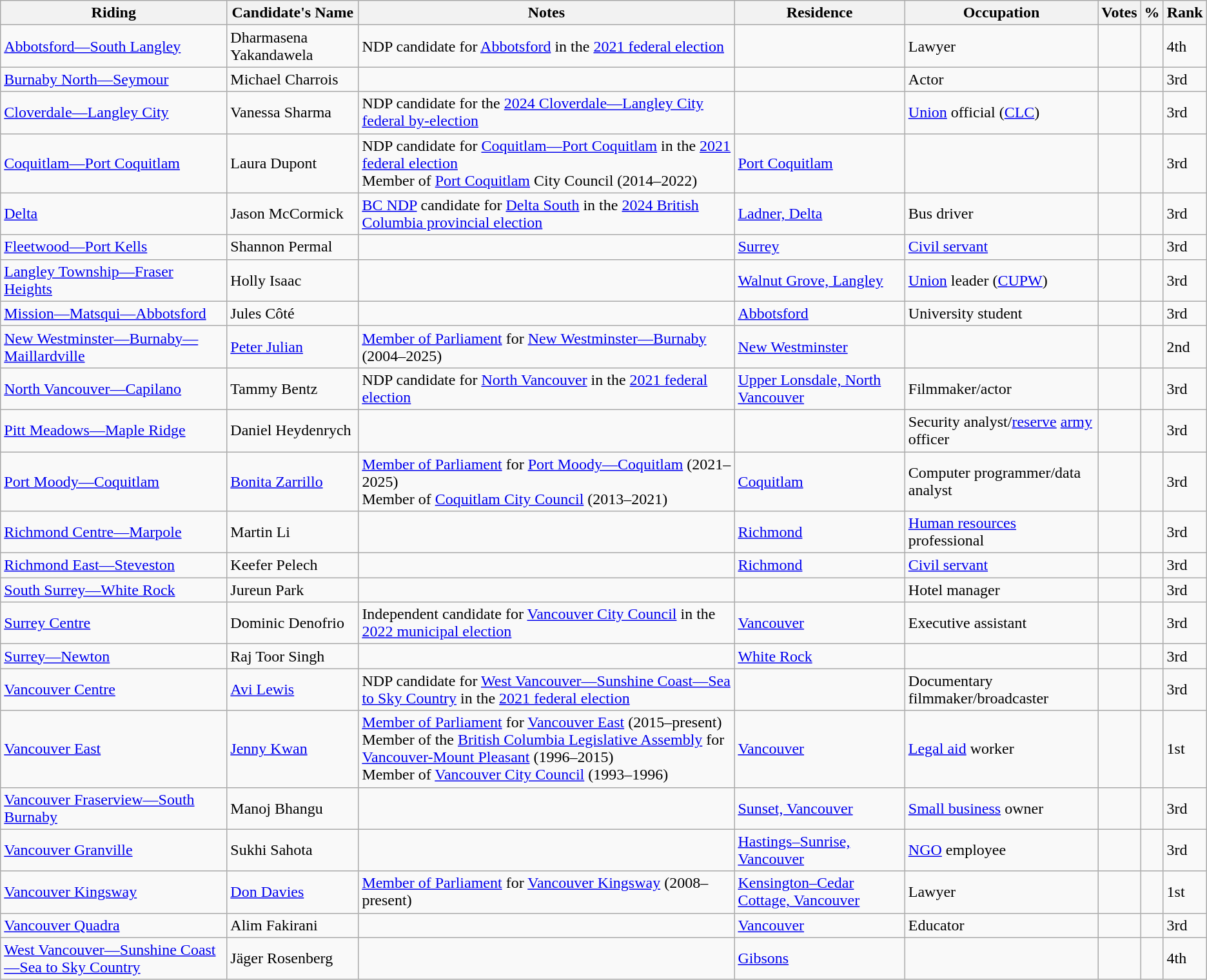<table class="wikitable sortable">
<tr>
<th>Riding<br></th>
<th>Candidate's Name</th>
<th>Notes</th>
<th>Residence</th>
<th>Occupation</th>
<th>Votes</th>
<th>%</th>
<th>Rank</th>
</tr>
<tr>
<td><a href='#'>Abbotsford—South Langley</a></td>
<td>Dharmasena Yakandawela</td>
<td>NDP candidate for <a href='#'>Abbotsford</a> in the <a href='#'>2021 federal election</a></td>
<td></td>
<td>Lawyer</td>
<td></td>
<td></td>
<td>4th</td>
</tr>
<tr>
<td><a href='#'>Burnaby North—Seymour</a></td>
<td>Michael Charrois</td>
<td></td>
<td></td>
<td>Actor</td>
<td></td>
<td></td>
<td>3rd</td>
</tr>
<tr>
<td><a href='#'>Cloverdale—Langley City</a></td>
<td>Vanessa Sharma</td>
<td>NDP candidate for the <a href='#'>2024 Cloverdale—Langley City federal by-election</a></td>
<td></td>
<td><a href='#'>Union</a> official (<a href='#'>CLC</a>)</td>
<td></td>
<td></td>
<td>3rd</td>
</tr>
<tr>
<td><a href='#'>Coquitlam—Port Coquitlam</a></td>
<td>Laura Dupont</td>
<td>NDP candidate for <a href='#'>Coquitlam—Port Coquitlam</a> in the <a href='#'>2021 federal election</a> <br> Member of <a href='#'>Port Coquitlam</a> City Council (2014–2022)</td>
<td><a href='#'>Port Coquitlam</a></td>
<td></td>
<td></td>
<td></td>
<td>3rd</td>
</tr>
<tr>
<td><a href='#'>Delta</a></td>
<td>Jason McCormick</td>
<td><a href='#'>BC NDP</a> candidate for <a href='#'>Delta South</a> in the <a href='#'>2024 British Columbia provincial election</a></td>
<td><a href='#'>Ladner, Delta</a></td>
<td>Bus driver</td>
<td></td>
<td></td>
<td>3rd</td>
</tr>
<tr>
<td><a href='#'>Fleetwood—Port Kells</a></td>
<td>Shannon Permal</td>
<td></td>
<td><a href='#'>Surrey</a></td>
<td><a href='#'>Civil servant</a></td>
<td></td>
<td></td>
<td>3rd</td>
</tr>
<tr>
<td><a href='#'>Langley Township—Fraser Heights</a></td>
<td>Holly Isaac</td>
<td></td>
<td><a href='#'>Walnut Grove, Langley</a></td>
<td><a href='#'>Union</a> leader (<a href='#'>CUPW</a>)</td>
<td></td>
<td></td>
<td>3rd</td>
</tr>
<tr>
<td><a href='#'>Mission—Matsqui—Abbotsford</a></td>
<td>Jules Côté</td>
<td></td>
<td><a href='#'>Abbotsford</a></td>
<td>University student</td>
<td></td>
<td></td>
<td>3rd</td>
</tr>
<tr>
<td><a href='#'>New Westminster—Burnaby—Maillardville</a></td>
<td><a href='#'>Peter Julian</a></td>
<td><a href='#'>Member of Parliament</a> for <a href='#'>New Westminster—Burnaby</a> (2004–2025)</td>
<td><a href='#'>New Westminster</a></td>
<td></td>
<td></td>
<td></td>
<td>2nd</td>
</tr>
<tr>
<td><a href='#'>North Vancouver—Capilano</a></td>
<td>Tammy Bentz</td>
<td>NDP candidate for <a href='#'>North Vancouver</a> in the <a href='#'>2021 federal election</a></td>
<td><a href='#'>Upper Lonsdale, North Vancouver</a></td>
<td>Filmmaker/actor</td>
<td></td>
<td></td>
<td>3rd</td>
</tr>
<tr>
<td><a href='#'>Pitt Meadows—Maple Ridge</a></td>
<td>Daniel Heydenrych</td>
<td></td>
<td></td>
<td>Security analyst/<a href='#'>reserve</a> <a href='#'>army</a> officer</td>
<td></td>
<td></td>
<td>3rd</td>
</tr>
<tr>
<td><a href='#'>Port Moody—Coquitlam</a></td>
<td><a href='#'>Bonita Zarrillo</a></td>
<td><a href='#'>Member of Parliament</a> for <a href='#'>Port Moody—Coquitlam</a> (2021–2025) <br> Member of <a href='#'>Coquitlam City Council</a> (2013–2021)</td>
<td><a href='#'>Coquitlam</a></td>
<td>Computer programmer/data analyst</td>
<td></td>
<td></td>
<td>3rd</td>
</tr>
<tr>
<td><a href='#'>Richmond Centre—Marpole</a></td>
<td>Martin Li</td>
<td></td>
<td><a href='#'>Richmond</a></td>
<td><a href='#'>Human resources</a> professional</td>
<td></td>
<td></td>
<td>3rd</td>
</tr>
<tr>
<td><a href='#'>Richmond East—Steveston</a></td>
<td>Keefer Pelech</td>
<td></td>
<td><a href='#'>Richmond</a></td>
<td><a href='#'>Civil servant</a></td>
<td></td>
<td></td>
<td>3rd</td>
</tr>
<tr>
<td><a href='#'>South Surrey—White Rock</a></td>
<td>Jureun Park</td>
<td></td>
<td></td>
<td>Hotel manager</td>
<td></td>
<td></td>
<td>3rd</td>
</tr>
<tr>
<td><a href='#'>Surrey Centre</a></td>
<td>Dominic Denofrio</td>
<td>Independent candidate for <a href='#'>Vancouver City Council</a> in the <a href='#'>2022 municipal election</a></td>
<td><a href='#'>Vancouver</a></td>
<td>Executive assistant</td>
<td></td>
<td></td>
<td>3rd</td>
</tr>
<tr>
<td><a href='#'>Surrey—Newton</a></td>
<td>Raj Toor Singh</td>
<td></td>
<td><a href='#'>White Rock</a></td>
<td></td>
<td></td>
<td></td>
<td>3rd</td>
</tr>
<tr>
<td><a href='#'>Vancouver Centre</a></td>
<td><a href='#'>Avi Lewis</a></td>
<td>NDP candidate for <a href='#'>West Vancouver—Sunshine Coast—Sea to Sky Country</a> in the <a href='#'>2021 federal election</a></td>
<td></td>
<td>Documentary filmmaker/broadcaster</td>
<td></td>
<td></td>
<td>3rd</td>
</tr>
<tr>
<td><a href='#'>Vancouver East</a></td>
<td><a href='#'>Jenny Kwan</a></td>
<td><a href='#'>Member of Parliament</a> for <a href='#'>Vancouver East</a> (2015–present) <br> Member of the <a href='#'>British Columbia Legislative Assembly</a> for <a href='#'>Vancouver-Mount Pleasant</a> (1996–2015) <br> Member of <a href='#'>Vancouver City Council</a> (1993–1996)</td>
<td><a href='#'>Vancouver</a></td>
<td><a href='#'>Legal aid</a> worker</td>
<td></td>
<td></td>
<td>1st</td>
</tr>
<tr>
<td><a href='#'>Vancouver Fraserview—South Burnaby</a></td>
<td>Manoj Bhangu</td>
<td></td>
<td><a href='#'>Sunset, Vancouver</a></td>
<td><a href='#'>Small business</a> owner</td>
<td></td>
<td></td>
<td>3rd</td>
</tr>
<tr>
<td><a href='#'>Vancouver Granville</a></td>
<td>Sukhi Sahota</td>
<td></td>
<td><a href='#'>Hastings–Sunrise, Vancouver</a></td>
<td><a href='#'>NGO</a> employee</td>
<td></td>
<td></td>
<td>3rd</td>
</tr>
<tr>
<td><a href='#'>Vancouver Kingsway</a></td>
<td><a href='#'>Don Davies</a></td>
<td><a href='#'>Member of Parliament</a> for <a href='#'>Vancouver Kingsway</a> (2008–present)</td>
<td><a href='#'>Kensington–Cedar Cottage, Vancouver</a></td>
<td>Lawyer</td>
<td></td>
<td></td>
<td>1st</td>
</tr>
<tr>
<td><a href='#'>Vancouver Quadra</a></td>
<td>Alim Fakirani</td>
<td></td>
<td><a href='#'>Vancouver</a></td>
<td>Educator</td>
<td></td>
<td></td>
<td>3rd</td>
</tr>
<tr>
<td><a href='#'>West Vancouver—Sunshine Coast—Sea to Sky Country</a></td>
<td>Jäger Rosenberg</td>
<td></td>
<td><a href='#'>Gibsons</a></td>
<td></td>
<td></td>
<td></td>
<td>4th</td>
</tr>
</table>
